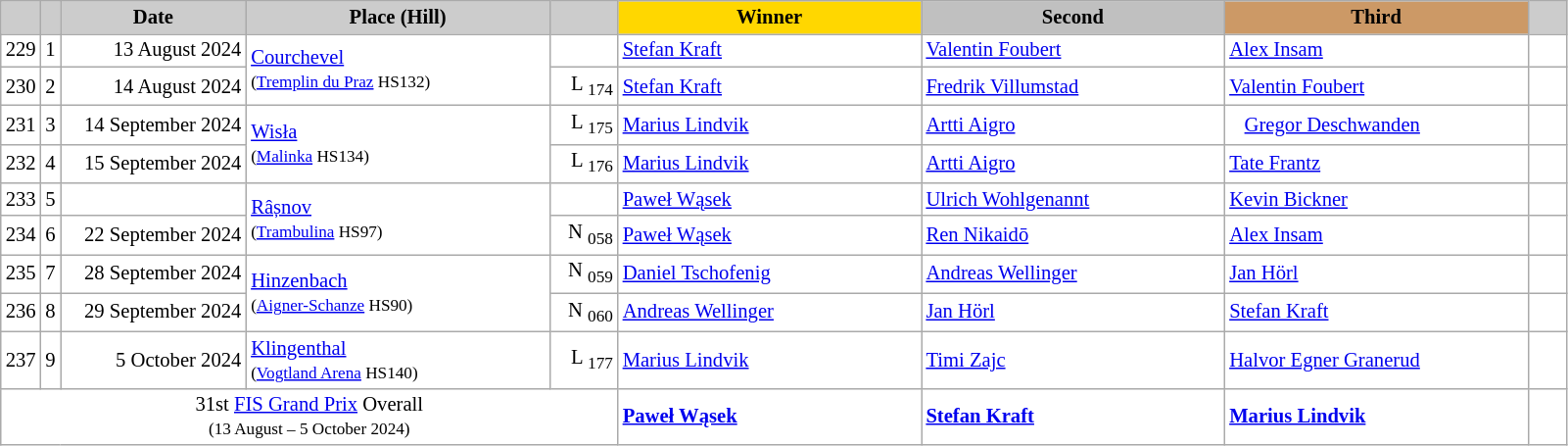<table class="wikitable plainrowheaders" style="background:#fff; font-size:86%; line-height:16px; border:grey solid 1px; border-collapse:collapse;">
<tr>
<th scope="col" style="background:#ccc; width=30 px;"></th>
<th scope="col" style="background:#ccc; width=30 px;"></th>
<th scope="col" style="background:#ccc; width:120px;">Date</th>
<th scope="col" style="background:#ccc; width:200px;">Place (Hill)</th>
<th scope="col" style="background:#ccc; width:40px;"></th>
<th scope="col" style="background:gold; width:200px;">Winner</th>
<th scope="col" style="background:silver; width:200px;">Second</th>
<th scope="col" style="background:#c96; width:200px;">Third</th>
<th scope="col" style="background:#ccc; width:20px;"></th>
</tr>
<tr>
<td align="center">229</td>
<td align="center">1</td>
<td align="right">13 August 2024</td>
<td rowspan="2"> <a href='#'>Courchevel</a><br><small>(<a href='#'>Tremplin du Praz</a> HS132)</small></td>
<td align="right"></td>
<td> <a href='#'>Stefan Kraft</a></td>
<td> <a href='#'>Valentin Foubert</a></td>
<td> <a href='#'>Alex Insam</a></td>
<td></td>
</tr>
<tr>
<td align="center">230</td>
<td align="center">2</td>
<td align="right">14 August 2024</td>
<td align="right">L <sub>174</sub></td>
<td> <a href='#'>Stefan Kraft</a></td>
<td> <a href='#'>Fredrik Villumstad</a></td>
<td> <a href='#'>Valentin Foubert</a></td>
<td></td>
</tr>
<tr>
<td align="center">231</td>
<td align="center">3</td>
<td align="right">14 September 2024</td>
<td rowspan="2"> <a href='#'>Wisła</a><br><small>(<a href='#'>Malinka</a> HS134)</small></td>
<td align="right">L <sub>175</sub></td>
<td> <a href='#'>Marius Lindvik</a></td>
<td> <a href='#'>Artti Aigro</a></td>
<td>   <a href='#'>Gregor Deschwanden</a></td>
<td></td>
</tr>
<tr>
<td align="center">232</td>
<td align="center">4</td>
<td align="right">15 September 2024</td>
<td align="right">L <sub>176</sub></td>
<td> <a href='#'>Marius Lindvik</a></td>
<td> <a href='#'>Artti Aigro</a></td>
<td> <a href='#'>Tate Frantz</a></td>
<td></td>
</tr>
<tr>
<td align="center">233</td>
<td align="center">5</td>
<td align="right"></td>
<td rowspan="2"> <a href='#'>Râșnov</a><br><small>(<a href='#'>Trambulina</a> HS97)</small></td>
<td align="right"></td>
<td> <a href='#'>Paweł Wąsek</a></td>
<td> <a href='#'>Ulrich Wohlgenannt</a></td>
<td> <a href='#'>Kevin Bickner</a></td>
<td></td>
</tr>
<tr>
<td align="center">234</td>
<td align="center">6</td>
<td align="right">22 September 2024</td>
<td align="right">N <sub>058</sub></td>
<td> <a href='#'>Paweł Wąsek</a></td>
<td> <a href='#'>Ren Nikaidō</a></td>
<td> <a href='#'>Alex Insam</a></td>
<td></td>
</tr>
<tr>
<td align="center">235</td>
<td align="center">7</td>
<td align="right">28 September 2024</td>
<td rowspan="2"> <a href='#'>Hinzenbach</a><br><small>(<a href='#'>Aigner-Schanze</a> HS90)</small></td>
<td align="right">N <sub>059</sub></td>
<td> <a href='#'>Daniel Tschofenig</a></td>
<td> <a href='#'>Andreas Wellinger</a></td>
<td> <a href='#'>Jan Hörl</a></td>
<td></td>
</tr>
<tr>
<td align="center">236</td>
<td align="center">8</td>
<td align="right">29 September 2024</td>
<td align="right">N <sub>060</sub></td>
<td> <a href='#'>Andreas Wellinger</a></td>
<td> <a href='#'>Jan Hörl</a></td>
<td> <a href='#'>Stefan Kraft</a></td>
<td></td>
</tr>
<tr>
<td align="center">237</td>
<td align="center">9</td>
<td align="right">5 October 2024</td>
<td> <a href='#'>Klingenthal</a><br><small>(<a href='#'>Vogtland Arena</a> HS140)</small></td>
<td align="right">L <sub>177</sub></td>
<td> <a href='#'>Marius Lindvik</a></td>
<td> <a href='#'>Timi Zajc</a></td>
<td> <a href='#'>Halvor Egner Granerud</a></td>
<td></td>
</tr>
<tr>
<td colspan="5" align="center">31st <a href='#'>FIS Grand Prix</a> Overall<br><small>(13 August – 5 October 2024)</small></td>
<td> <strong><a href='#'>Paweł Wąsek</a></strong></td>
<td> <strong><a href='#'>Stefan Kraft</a></strong></td>
<td> <strong><a href='#'>Marius Lindvik</a></strong></td>
<td></td>
</tr>
</table>
